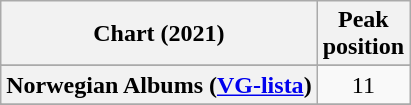<table class="wikitable sortable plainrowheaders" style="text-align:center">
<tr>
<th scope="col">Chart (2021)</th>
<th scope="col">Peak<br>position</th>
</tr>
<tr>
</tr>
<tr>
</tr>
<tr>
</tr>
<tr>
</tr>
<tr>
</tr>
<tr>
</tr>
<tr>
</tr>
<tr>
<th scope="row">Norwegian Albums (<a href='#'>VG-lista</a>)</th>
<td>11</td>
</tr>
<tr>
</tr>
<tr>
</tr>
</table>
